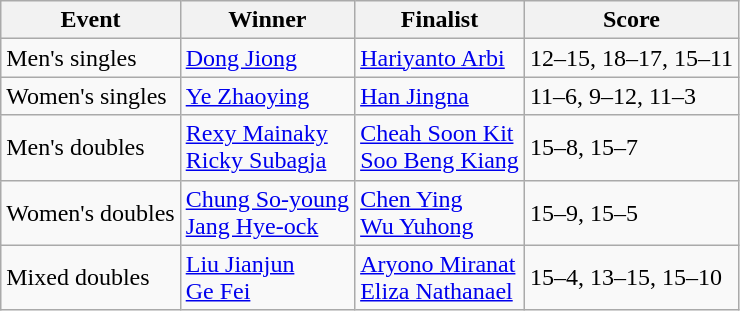<table class=wikitable>
<tr>
<th>Event</th>
<th>Winner</th>
<th>Finalist</th>
<th>Score</th>
</tr>
<tr>
<td>Men's singles</td>
<td> <a href='#'>Dong Jiong</a></td>
<td> <a href='#'>Hariyanto Arbi</a></td>
<td>12–15, 18–17, 15–11</td>
</tr>
<tr>
<td>Women's singles</td>
<td> <a href='#'>Ye Zhaoying</a></td>
<td> <a href='#'>Han Jingna</a></td>
<td>11–6, 9–12, 11–3</td>
</tr>
<tr>
<td>Men's doubles</td>
<td> <a href='#'>Rexy Mainaky</a><br> <a href='#'>Ricky Subagja</a></td>
<td> <a href='#'>Cheah Soon Kit</a><br> <a href='#'>Soo Beng Kiang</a></td>
<td>15–8, 15–7</td>
</tr>
<tr>
<td>Women's doubles</td>
<td> <a href='#'>Chung So-young</a><br> <a href='#'>Jang Hye-ock</a></td>
<td> <a href='#'>Chen Ying</a><br> <a href='#'>Wu Yuhong</a></td>
<td>15–9, 15–5</td>
</tr>
<tr>
<td>Mixed doubles</td>
<td> <a href='#'>Liu Jianjun</a><br> <a href='#'>Ge Fei</a></td>
<td> <a href='#'>Aryono Miranat</a><br> <a href='#'>Eliza Nathanael</a></td>
<td>15–4, 13–15, 15–10</td>
</tr>
</table>
